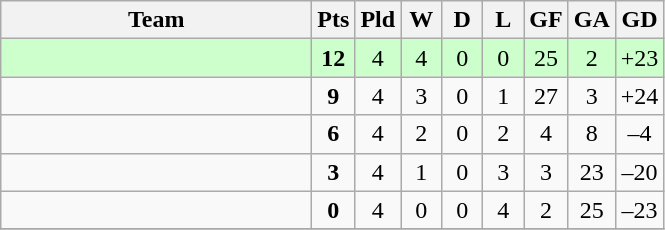<table class=wikitable style="text-align:center">
<tr>
<th width=200>Team</th>
<th width=20>Pts</th>
<th width=20>Pld</th>
<th width=20>W</th>
<th width=20>D</th>
<th width=20>L</th>
<th width=20>GF</th>
<th width=20>GA</th>
<th width=20>GD</th>
</tr>
<tr style="background:#ccffcc">
<td align=left></td>
<td><strong>12</strong></td>
<td>4</td>
<td>4</td>
<td>0</td>
<td>0</td>
<td>25</td>
<td>2</td>
<td>+23</td>
</tr>
<tr>
<td align=left></td>
<td><strong>9</strong></td>
<td>4</td>
<td>3</td>
<td>0</td>
<td>1</td>
<td>27</td>
<td>3</td>
<td>+24</td>
</tr>
<tr>
<td align=left></td>
<td><strong>6</strong></td>
<td>4</td>
<td>2</td>
<td>0</td>
<td>2</td>
<td>4</td>
<td>8</td>
<td>–4</td>
</tr>
<tr>
<td align=left></td>
<td><strong>3</strong></td>
<td>4</td>
<td>1</td>
<td>0</td>
<td>3</td>
<td>3</td>
<td>23</td>
<td>–20</td>
</tr>
<tr>
<td align=left></td>
<td><strong>0</strong></td>
<td>4</td>
<td>0</td>
<td>0</td>
<td>4</td>
<td>2</td>
<td>25</td>
<td>–23</td>
</tr>
<tr>
</tr>
</table>
